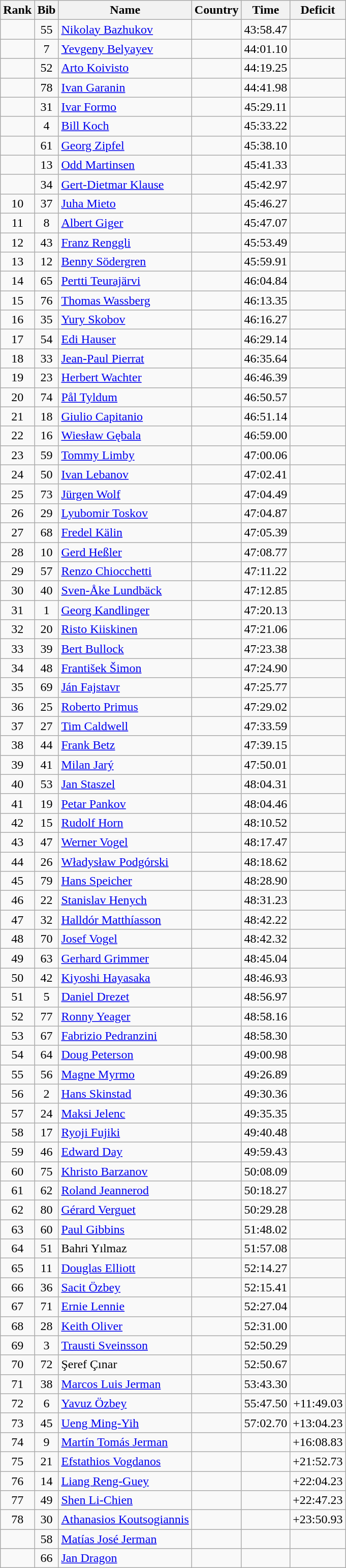<table class="wikitable sortable" style="text-align:center">
<tr>
<th>Rank</th>
<th>Bib</th>
<th>Name</th>
<th>Country</th>
<th>Time</th>
<th>Deficit</th>
</tr>
<tr>
<td></td>
<td>55</td>
<td align="left"><a href='#'>Nikolay Bazhukov</a></td>
<td align="left"></td>
<td>43:58.47</td>
<td></td>
</tr>
<tr>
<td></td>
<td>7</td>
<td align="left"><a href='#'>Yevgeny Belyayev</a></td>
<td align="left"></td>
<td>44:01.10</td>
<td align=right></td>
</tr>
<tr>
<td></td>
<td>52</td>
<td align="left"><a href='#'>Arto Koivisto</a></td>
<td align="left"></td>
<td>44:19.25</td>
<td align=right></td>
</tr>
<tr>
<td></td>
<td>78</td>
<td align="left"><a href='#'>Ivan Garanin</a></td>
<td align="left"></td>
<td>44:41.98</td>
<td align=right></td>
</tr>
<tr>
<td></td>
<td>31</td>
<td align="left"><a href='#'>Ivar Formo</a></td>
<td align="left"></td>
<td>45:29.11</td>
<td align=right></td>
</tr>
<tr>
<td></td>
<td>4</td>
<td align="left"><a href='#'>Bill Koch</a></td>
<td align="left"></td>
<td>45:33.22</td>
<td align=right></td>
</tr>
<tr>
<td></td>
<td>61</td>
<td align="left"><a href='#'>Georg Zipfel</a></td>
<td align="left"></td>
<td>45:38.10</td>
<td align=right></td>
</tr>
<tr>
<td></td>
<td>13</td>
<td align="left"><a href='#'>Odd Martinsen</a></td>
<td align="left"></td>
<td>45:41.33</td>
<td align=right></td>
</tr>
<tr>
<td></td>
<td>34</td>
<td align="left"><a href='#'>Gert-Dietmar Klause</a></td>
<td align="left"></td>
<td>45:42.97</td>
<td align=right></td>
</tr>
<tr>
<td>10</td>
<td>37</td>
<td align="left"><a href='#'>Juha Mieto</a></td>
<td align="left"></td>
<td>45:46.27</td>
<td align=right></td>
</tr>
<tr>
<td>11</td>
<td>8</td>
<td align="left"><a href='#'>Albert Giger</a></td>
<td align="left"></td>
<td>45:47.07</td>
<td align=right></td>
</tr>
<tr>
<td>12</td>
<td>43</td>
<td align="left"><a href='#'>Franz Renggli</a></td>
<td align="left"></td>
<td>45:53.49</td>
<td align=right></td>
</tr>
<tr>
<td>13</td>
<td>12</td>
<td align="left"><a href='#'>Benny Södergren</a></td>
<td align="left"></td>
<td>45:59.91</td>
<td align=right></td>
</tr>
<tr>
<td>14</td>
<td>65</td>
<td align="left"><a href='#'>Pertti Teurajärvi</a></td>
<td align="left"></td>
<td>46:04.84</td>
<td align=right></td>
</tr>
<tr>
<td>15</td>
<td>76</td>
<td align="left"><a href='#'>Thomas Wassberg</a></td>
<td align="left"></td>
<td>46:13.35</td>
<td align=right></td>
</tr>
<tr>
<td>16</td>
<td>35</td>
<td align="left"><a href='#'>Yury Skobov</a></td>
<td align="left"></td>
<td>46:16.27</td>
<td align=right></td>
</tr>
<tr>
<td>17</td>
<td>54</td>
<td align="left"><a href='#'>Edi Hauser</a></td>
<td align="left"></td>
<td>46:29.14</td>
<td align=right></td>
</tr>
<tr>
<td>18</td>
<td>33</td>
<td align="left"><a href='#'>Jean-Paul Pierrat</a></td>
<td align="left"></td>
<td>46:35.64</td>
<td align=right></td>
</tr>
<tr>
<td>19</td>
<td>23</td>
<td align="left"><a href='#'>Herbert Wachter</a></td>
<td align="left"></td>
<td>46:46.39</td>
<td align=right></td>
</tr>
<tr>
<td>20</td>
<td>74</td>
<td align="left"><a href='#'>Pål Tyldum</a></td>
<td align="left"></td>
<td>46:50.57</td>
<td align=right></td>
</tr>
<tr>
<td>21</td>
<td>18</td>
<td align="left"><a href='#'>Giulio Capitanio</a></td>
<td align="left"></td>
<td>46:51.14</td>
<td align=right></td>
</tr>
<tr>
<td>22</td>
<td>16</td>
<td align="left"><a href='#'>Wiesław Gębala</a></td>
<td align="left"></td>
<td>46:59.00</td>
<td align=right></td>
</tr>
<tr>
<td>23</td>
<td>59</td>
<td align="left"><a href='#'>Tommy Limby</a></td>
<td align="left"></td>
<td>47:00.06</td>
<td align=right></td>
</tr>
<tr>
<td>24</td>
<td>50</td>
<td align="left"><a href='#'>Ivan Lebanov</a></td>
<td align="left"></td>
<td>47:02.41</td>
<td align=right></td>
</tr>
<tr>
<td>25</td>
<td>73</td>
<td align="left"><a href='#'>Jürgen Wolf</a></td>
<td align="left"></td>
<td>47:04.49</td>
<td align=right></td>
</tr>
<tr>
<td>26</td>
<td>29</td>
<td align="left"><a href='#'>Lyubomir Toskov</a></td>
<td align="left"></td>
<td>47:04.87</td>
<td align=right></td>
</tr>
<tr>
<td>27</td>
<td>68</td>
<td align="left"><a href='#'>Fredel Kälin</a></td>
<td align="left"></td>
<td>47:05.39</td>
<td align=right></td>
</tr>
<tr>
<td>28</td>
<td>10</td>
<td align="left"><a href='#'>Gerd Heßler</a></td>
<td align="left"></td>
<td>47:08.77</td>
<td align=right></td>
</tr>
<tr>
<td>29</td>
<td>57</td>
<td align="left"><a href='#'>Renzo Chiocchetti</a></td>
<td align="left"></td>
<td>47:11.22</td>
<td align=right></td>
</tr>
<tr>
<td>30</td>
<td>40</td>
<td align="left"><a href='#'>Sven-Åke Lundbäck</a></td>
<td align="left"></td>
<td>47:12.85</td>
<td align=right></td>
</tr>
<tr>
<td>31</td>
<td>1</td>
<td align="left"><a href='#'>Georg Kandlinger</a></td>
<td align="left"></td>
<td>47:20.13</td>
<td align=right></td>
</tr>
<tr>
<td>32</td>
<td>20</td>
<td align="left"><a href='#'>Risto Kiiskinen</a></td>
<td align="left"></td>
<td>47:21.06</td>
<td align=right></td>
</tr>
<tr>
<td>33</td>
<td>39</td>
<td align="left"><a href='#'>Bert Bullock</a></td>
<td align="left"></td>
<td>47:23.38</td>
<td align=right></td>
</tr>
<tr>
<td>34</td>
<td>48</td>
<td align="left"><a href='#'>František Šimon</a></td>
<td align="left"></td>
<td>47:24.90</td>
<td align=right></td>
</tr>
<tr>
<td>35</td>
<td>69</td>
<td align="left"><a href='#'>Ján Fajstavr</a></td>
<td align="left"></td>
<td>47:25.77</td>
<td align=right></td>
</tr>
<tr>
<td>36</td>
<td>25</td>
<td align="left"><a href='#'>Roberto Primus</a></td>
<td align="left"></td>
<td>47:29.02</td>
<td align=right></td>
</tr>
<tr>
<td>37</td>
<td>27</td>
<td align="left"><a href='#'>Tim Caldwell</a></td>
<td align="left"></td>
<td>47:33.59</td>
<td align=right></td>
</tr>
<tr>
<td>38</td>
<td>44</td>
<td align="left"><a href='#'>Frank Betz</a></td>
<td align="left"></td>
<td>47:39.15</td>
<td align=right></td>
</tr>
<tr>
<td>39</td>
<td>41</td>
<td align="left"><a href='#'>Milan Jarý</a></td>
<td align="left"></td>
<td>47:50.01</td>
<td align=right></td>
</tr>
<tr>
<td>40</td>
<td>53</td>
<td align="left"><a href='#'>Jan Staszel</a></td>
<td align="left"></td>
<td>48:04.31</td>
<td align=right></td>
</tr>
<tr>
<td>41</td>
<td>19</td>
<td align="left"><a href='#'>Petar Pankov</a></td>
<td align="left"></td>
<td>48:04.46</td>
<td align=right></td>
</tr>
<tr>
<td>42</td>
<td>15</td>
<td align="left"><a href='#'>Rudolf Horn</a></td>
<td align="left"></td>
<td>48:10.52</td>
<td align=right></td>
</tr>
<tr>
<td>43</td>
<td>47</td>
<td align="left"><a href='#'>Werner Vogel</a></td>
<td align="left"></td>
<td>48:17.47</td>
<td align=right></td>
</tr>
<tr>
<td>44</td>
<td>26</td>
<td align="left"><a href='#'>Władysław Podgórski</a></td>
<td align="left"></td>
<td>48:18.62</td>
<td align=right></td>
</tr>
<tr>
<td>45</td>
<td>79</td>
<td align="left"><a href='#'>Hans Speicher</a></td>
<td align="left"></td>
<td>48:28.90</td>
<td align=right></td>
</tr>
<tr>
<td>46</td>
<td>22</td>
<td align="left"><a href='#'>Stanislav Henych</a></td>
<td align="left"></td>
<td>48:31.23</td>
<td align=right></td>
</tr>
<tr>
<td>47</td>
<td>32</td>
<td align="left"><a href='#'>Halldór Matthíasson</a></td>
<td align="left"></td>
<td>48:42.22</td>
<td align=right></td>
</tr>
<tr>
<td>48</td>
<td>70</td>
<td align="left"><a href='#'>Josef Vogel</a></td>
<td align="left"></td>
<td>48:42.32</td>
<td align=right></td>
</tr>
<tr>
<td>49</td>
<td>63</td>
<td align="left"><a href='#'>Gerhard Grimmer</a></td>
<td align="left"></td>
<td>48:45.04</td>
<td align=right></td>
</tr>
<tr>
<td>50</td>
<td>42</td>
<td align="left"><a href='#'>Kiyoshi Hayasaka</a></td>
<td align="left"></td>
<td>48:46.93</td>
<td align=right></td>
</tr>
<tr>
<td>51</td>
<td>5</td>
<td align="left"><a href='#'>Daniel Drezet</a></td>
<td align="left"></td>
<td>48:56.97</td>
<td align=right></td>
</tr>
<tr>
<td>52</td>
<td>77</td>
<td align="left"><a href='#'>Ronny Yeager</a></td>
<td align="left"></td>
<td>48:58.16</td>
<td align=right></td>
</tr>
<tr>
<td>53</td>
<td>67</td>
<td align="left"><a href='#'>Fabrizio Pedranzini</a></td>
<td align="left"></td>
<td>48:58.30</td>
<td align=right></td>
</tr>
<tr>
<td>54</td>
<td>64</td>
<td align="left"><a href='#'>Doug Peterson</a></td>
<td align="left"></td>
<td>49:00.98</td>
<td align=right></td>
</tr>
<tr>
<td>55</td>
<td>56</td>
<td align="left"><a href='#'>Magne Myrmo</a></td>
<td align="left"></td>
<td>49:26.89</td>
<td align=right></td>
</tr>
<tr>
<td>56</td>
<td>2</td>
<td align="left"><a href='#'>Hans Skinstad</a></td>
<td align="left"></td>
<td>49:30.36</td>
<td align=right></td>
</tr>
<tr>
<td>57</td>
<td>24</td>
<td align="left"><a href='#'>Maksi Jelenc</a></td>
<td align="left"></td>
<td>49:35.35</td>
<td align=right></td>
</tr>
<tr>
<td>58</td>
<td>17</td>
<td align="left"><a href='#'>Ryoji Fujiki</a></td>
<td align="left"></td>
<td>49:40.48</td>
<td align=right></td>
</tr>
<tr>
<td>59</td>
<td>46</td>
<td align="left"><a href='#'>Edward Day</a></td>
<td align="left"></td>
<td>49:59.43</td>
<td align=right></td>
</tr>
<tr>
<td>60</td>
<td>75</td>
<td align="left"><a href='#'>Khristo Barzanov</a></td>
<td align="left"></td>
<td>50:08.09</td>
<td align=right></td>
</tr>
<tr>
<td>61</td>
<td>62</td>
<td align="left"><a href='#'>Roland Jeannerod</a></td>
<td align="left"></td>
<td>50:18.27</td>
<td align=right></td>
</tr>
<tr>
<td>62</td>
<td>80</td>
<td align="left"><a href='#'>Gérard Verguet</a></td>
<td align="left"></td>
<td>50:29.28</td>
<td align=right></td>
</tr>
<tr>
<td>63</td>
<td>60</td>
<td align="left"><a href='#'>Paul Gibbins</a></td>
<td align="left"></td>
<td>51:48.02</td>
<td align=right></td>
</tr>
<tr>
<td>64</td>
<td>51</td>
<td align="left">Bahri Yılmaz</td>
<td align="left"></td>
<td>51:57.08</td>
<td align=right></td>
</tr>
<tr>
<td>65</td>
<td>11</td>
<td align="left"><a href='#'>Douglas Elliott</a></td>
<td align="left"></td>
<td>52:14.27</td>
<td align=right></td>
</tr>
<tr>
<td>66</td>
<td>36</td>
<td align="left"><a href='#'>Sacit Özbey</a></td>
<td align="left"></td>
<td>52:15.41</td>
<td align=right></td>
</tr>
<tr>
<td>67</td>
<td>71</td>
<td align="left"><a href='#'>Ernie Lennie</a></td>
<td align="left"></td>
<td>52:27.04</td>
<td align=right></td>
</tr>
<tr>
<td>68</td>
<td>28</td>
<td align="left"><a href='#'>Keith Oliver</a></td>
<td align="left"></td>
<td>52:31.00</td>
<td align=right></td>
</tr>
<tr>
<td>69</td>
<td>3</td>
<td align="left"><a href='#'>Trausti Sveinsson</a></td>
<td align="left"></td>
<td>52:50.29</td>
<td align=right></td>
</tr>
<tr>
<td>70</td>
<td>72</td>
<td align="left">Şeref Çınar</td>
<td align="left"></td>
<td>52:50.67</td>
<td align=right></td>
</tr>
<tr>
<td>71</td>
<td>38</td>
<td align="left"><a href='#'>Marcos Luis Jerman</a></td>
<td align="left"></td>
<td>53:43.30</td>
<td align=right></td>
</tr>
<tr>
<td>72</td>
<td>6</td>
<td align="left"><a href='#'>Yavuz Özbey</a></td>
<td align="left"></td>
<td>55:47.50</td>
<td align=right>+11:49.03</td>
</tr>
<tr>
<td>73</td>
<td>45</td>
<td align="left"><a href='#'>Ueng Ming-Yih</a></td>
<td align="left"></td>
<td>57:02.70</td>
<td align=right>+13:04.23</td>
</tr>
<tr>
<td>74</td>
<td>9</td>
<td align="left"><a href='#'>Martín Tomás Jerman</a></td>
<td align="left"></td>
<td></td>
<td align=right>+16:08.83</td>
</tr>
<tr>
<td>75</td>
<td>21</td>
<td align="left"><a href='#'>Efstathios Vogdanos</a></td>
<td align="left"></td>
<td></td>
<td align=right>+21:52.73</td>
</tr>
<tr>
<td>76</td>
<td>14</td>
<td align="left"><a href='#'>Liang Reng-Guey</a></td>
<td align="left"></td>
<td></td>
<td align=right>+22:04.23</td>
</tr>
<tr>
<td>77</td>
<td>49</td>
<td align="left"><a href='#'>Shen Li-Chien</a></td>
<td align="left"></td>
<td></td>
<td align=right>+22:47.23</td>
</tr>
<tr>
<td>78</td>
<td>30</td>
<td align="left"><a href='#'>Athanasios Koutsogiannis</a></td>
<td align="left"></td>
<td></td>
<td align=right>+23:50.93</td>
</tr>
<tr>
<td></td>
<td>58</td>
<td align="left"><a href='#'>Matías José Jerman</a></td>
<td align="left"></td>
<td></td>
<td></td>
</tr>
<tr>
<td></td>
<td>66</td>
<td align="left"><a href='#'>Jan Dragon</a></td>
<td align="left"></td>
<td></td>
<td></td>
</tr>
</table>
